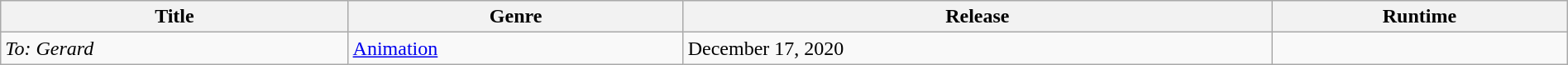<table class="wikitable sortable" style="width:100%;">
<tr>
<th>Title</th>
<th>Genre</th>
<th>Release</th>
<th>Runtime</th>
</tr>
<tr>
<td><em>To: Gerard </em></td>
<td><a href='#'>Animation</a></td>
<td>December 17, 2020</td>
<td></td>
</tr>
</table>
